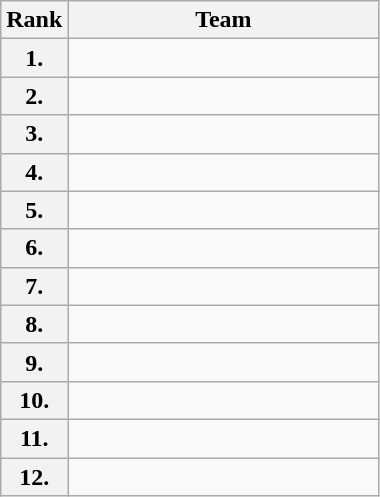<table class="prettytable" cellpadding="2">
<tr>
<th class="hintergrundfarbe8">Rank</th>
<th class="hintergrundfarbe8" width="200">Team</th>
</tr>
<tr>
<th>1.</th>
<td><strong></strong></td>
</tr>
<tr>
<th>2.</th>
<td><strong></strong></td>
</tr>
<tr>
<th>3.</th>
<td><strong></strong></td>
</tr>
<tr>
<th>4.</th>
<td></td>
</tr>
<tr>
<th>5.</th>
<td></td>
</tr>
<tr>
<th>6.</th>
<td></td>
</tr>
<tr>
<th>7.</th>
<td></td>
</tr>
<tr>
<th>8.</th>
<td></td>
</tr>
<tr>
<th>9.</th>
<td></td>
</tr>
<tr>
<th>10.</th>
<td></td>
</tr>
<tr>
<th>11.</th>
<td></td>
</tr>
<tr>
<th>12.</th>
<td></td>
</tr>
</table>
